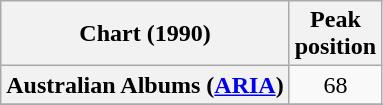<table class="wikitable sortable plainrowheaders" style="text-align:center">
<tr>
<th scope="col">Chart (1990)</th>
<th scope="col">Peak<br>position</th>
</tr>
<tr>
<th scope="row">Australian Albums (<a href='#'>ARIA</a>)</th>
<td>68</td>
</tr>
<tr>
</tr>
<tr>
</tr>
</table>
